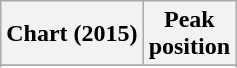<table class="wikitable sortable plainrowheaders" style="text-align:center">
<tr>
<th scope="col">Chart (2015)</th>
<th scope="col">Peak<br> position</th>
</tr>
<tr>
</tr>
<tr>
</tr>
</table>
